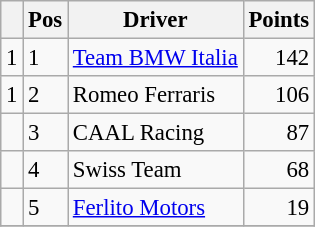<table class="wikitable" style="font-size: 95%;">
<tr>
<th></th>
<th>Pos</th>
<th>Driver</th>
<th>Points</th>
</tr>
<tr>
<td align="left"> 1</td>
<td>1</td>
<td> <a href='#'>Team BMW Italia</a></td>
<td align="right">142</td>
</tr>
<tr>
<td align="left"> 1</td>
<td>2</td>
<td> Romeo Ferraris</td>
<td align="right">106</td>
</tr>
<tr>
<td align="left"></td>
<td>3</td>
<td> CAAL Racing</td>
<td align="right">87</td>
</tr>
<tr>
<td align="left"></td>
<td>4</td>
<td> Swiss Team</td>
<td align="right">68</td>
</tr>
<tr>
<td align="left"></td>
<td>5</td>
<td> <a href='#'>Ferlito Motors</a></td>
<td align="right">19</td>
</tr>
<tr>
</tr>
</table>
